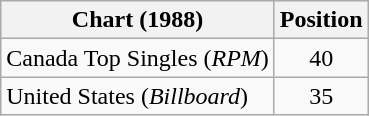<table class="wikitable">
<tr>
<th align="left">Chart (1988)</th>
<th align="center">Position</th>
</tr>
<tr>
<td>Canada Top Singles (<em>RPM</em>)</td>
<td style="text-align:center;">40</td>
</tr>
<tr>
<td>United States (<em>Billboard</em>)</td>
<td style="text-align:center;">35</td>
</tr>
</table>
